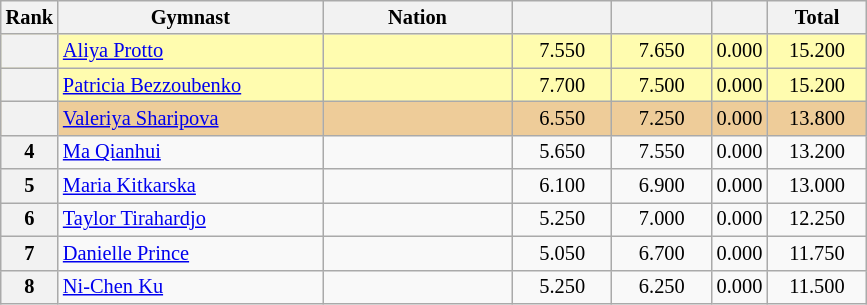<table class="wikitable sortable" style="text-align:center; font-size:85%">
<tr>
<th scope="col" style="width:20px;">Rank</th>
<th ! scope="col" style="width:170px;">Gymnast</th>
<th ! scope="col" style="width:120px;">Nation</th>
<th ! scope="col" style="width:60px;"></th>
<th ! scope="col" style="width:60px;"></th>
<th ! scope="col" style="width:30px;"></th>
<th ! scope="col" style="width:60px;">Total</th>
</tr>
<tr bgcolor=fffcaf>
<th scope=row></th>
<td align=left><a href='#'>Aliya Protto</a></td>
<td style="text-align:left;"></td>
<td>7.550</td>
<td>7.650</td>
<td>0.000</td>
<td>15.200</td>
</tr>
<tr bgcolor=fffcaf>
<th scope=row></th>
<td align=left><a href='#'>Patricia Bezzoubenko</a></td>
<td style="text-align:left;"></td>
<td>7.700</td>
<td>7.500</td>
<td>0.000</td>
<td>15.200</td>
</tr>
<tr bgcolor=eecc99>
<th scope=row></th>
<td align=left><a href='#'>Valeriya Sharipova</a></td>
<td style="text-align:left;"></td>
<td>6.550</td>
<td>7.250</td>
<td>0.000</td>
<td>13.800</td>
</tr>
<tr>
<th scope=row>4</th>
<td align=left><a href='#'>Ma Qianhui</a></td>
<td style="text-align:left;"></td>
<td>5.650</td>
<td>7.550</td>
<td>0.000</td>
<td>13.200</td>
</tr>
<tr>
<th scope=row>5</th>
<td align=left><a href='#'>Maria Kitkarska</a></td>
<td style="text-align:left;"></td>
<td>6.100</td>
<td>6.900</td>
<td>0.000</td>
<td>13.000</td>
</tr>
<tr>
<th scope=row>6</th>
<td align=left><a href='#'>Taylor Tirahardjo</a></td>
<td style="text-align:left;"></td>
<td>5.250</td>
<td>7.000</td>
<td>0.000</td>
<td>12.250</td>
</tr>
<tr>
<th scope=row>7</th>
<td align=left><a href='#'>Danielle Prince</a></td>
<td style="text-align:left;"></td>
<td>5.050</td>
<td>6.700</td>
<td>0.000</td>
<td>11.750</td>
</tr>
<tr>
<th scope=row>8</th>
<td align=left><a href='#'>Ni-Chen Ku</a></td>
<td style="text-align:left;"></td>
<td>5.250</td>
<td>6.250</td>
<td>0.000</td>
<td>11.500</td>
</tr>
</table>
